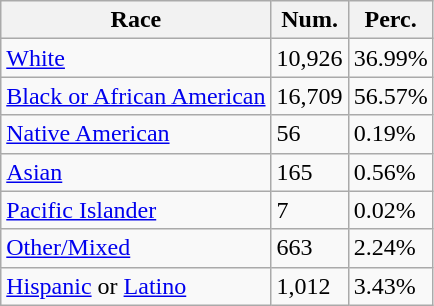<table class="wikitable">
<tr>
<th>Race</th>
<th>Num.</th>
<th>Perc.</th>
</tr>
<tr>
<td><a href='#'>White</a></td>
<td>10,926</td>
<td>36.99%</td>
</tr>
<tr>
<td><a href='#'>Black or African American</a></td>
<td>16,709</td>
<td>56.57%</td>
</tr>
<tr>
<td><a href='#'>Native American</a></td>
<td>56</td>
<td>0.19%</td>
</tr>
<tr>
<td><a href='#'>Asian</a></td>
<td>165</td>
<td>0.56%</td>
</tr>
<tr>
<td><a href='#'>Pacific Islander</a></td>
<td>7</td>
<td>0.02%</td>
</tr>
<tr>
<td><a href='#'>Other/Mixed</a></td>
<td>663</td>
<td>2.24%</td>
</tr>
<tr>
<td><a href='#'>Hispanic</a> or <a href='#'>Latino</a></td>
<td>1,012</td>
<td>3.43%</td>
</tr>
</table>
